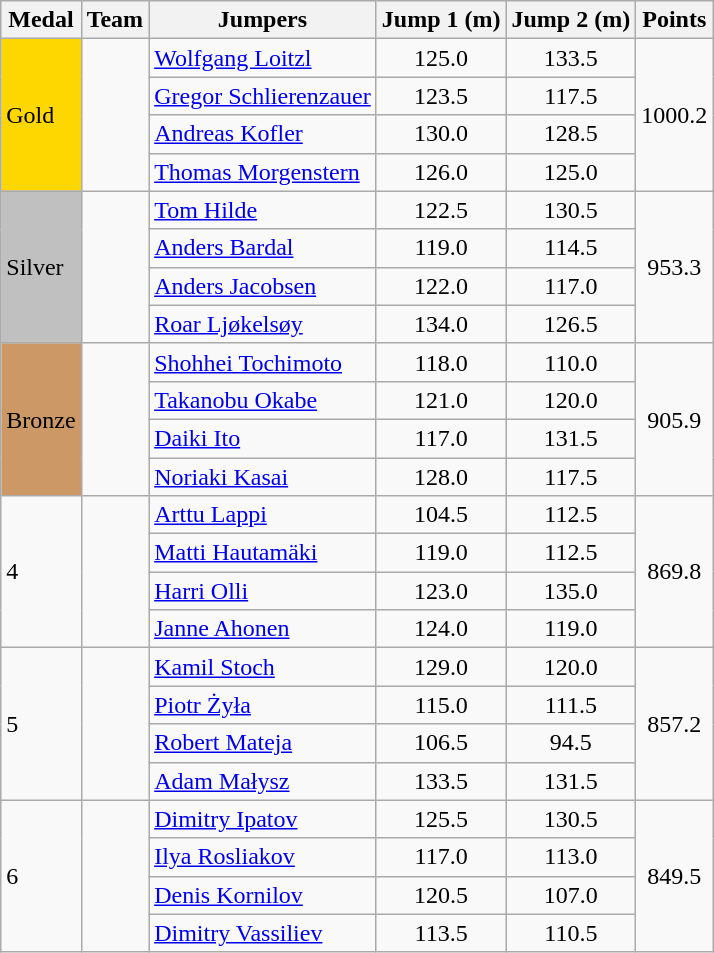<table class="wikitable">
<tr>
<th align=left>Medal</th>
<th>Team</th>
<th>Jumpers</th>
<th align=Center>Jump 1 (m)</th>
<th>Jump 2 (m)</th>
<th>Points</th>
</tr>
<tr>
<td bgcolor="gold" align=left rowspan="4">Gold</td>
<td align=left rowspan="4"></td>
<td align=left><a href='#'>Wolfgang Loitzl</a></td>
<td align=center>125.0</td>
<td align=center>133.5</td>
<td align=center rowspan="4">1000.2</td>
</tr>
<tr>
<td align=left><a href='#'>Gregor Schlierenzauer</a></td>
<td align=center>123.5</td>
<td align=center>117.5</td>
</tr>
<tr>
<td align=left><a href='#'>Andreas Kofler</a></td>
<td align=center>130.0</td>
<td align=center>128.5</td>
</tr>
<tr>
<td align=left><a href='#'>Thomas Morgenstern</a></td>
<td align=center>126.0</td>
<td align=center>125.0</td>
</tr>
<tr>
<td bgcolor="silver" align=left rowspan="4">Silver</td>
<td align=left rowspan="4"></td>
<td align=left><a href='#'>Tom Hilde</a></td>
<td align=center>122.5</td>
<td align=center>130.5</td>
<td align=center rowspan="4">953.3</td>
</tr>
<tr>
<td align=left><a href='#'>Anders Bardal</a></td>
<td align=center>119.0</td>
<td align=center>114.5</td>
</tr>
<tr>
<td align=left><a href='#'>Anders Jacobsen</a></td>
<td align=center>122.0</td>
<td align=center>117.0</td>
</tr>
<tr>
<td align=left><a href='#'>Roar Ljøkelsøy</a></td>
<td align=center>134.0</td>
<td align=center>126.5</td>
</tr>
<tr>
<td bgcolor="CC9966" align=left rowspan="4">Bronze</td>
<td align=left rowspan="4"></td>
<td align=left><a href='#'>Shohhei Tochimoto</a></td>
<td align=center>118.0</td>
<td align=center>110.0</td>
<td align=center rowspan="4">905.9</td>
</tr>
<tr>
<td align=left><a href='#'>Takanobu Okabe</a></td>
<td align=center>121.0</td>
<td align=center>120.0</td>
</tr>
<tr>
<td align=left><a href='#'>Daiki Ito</a></td>
<td align=center>117.0</td>
<td align=center>131.5</td>
</tr>
<tr>
<td align=left><a href='#'>Noriaki Kasai</a></td>
<td align=center>128.0</td>
<td align=center>117.5</td>
</tr>
<tr>
<td align=left rowspan="4">4</td>
<td align=left rowspan="4"></td>
<td align=left><a href='#'>Arttu Lappi</a></td>
<td align=center>104.5</td>
<td align=center>112.5</td>
<td align=center rowspan="4">869.8</td>
</tr>
<tr>
<td align=left><a href='#'>Matti Hautamäki</a></td>
<td align=center>119.0</td>
<td align=center>112.5</td>
</tr>
<tr>
<td align=left><a href='#'>Harri Olli</a></td>
<td align=center>123.0</td>
<td align=center>135.0</td>
</tr>
<tr>
<td align=left><a href='#'>Janne Ahonen</a></td>
<td align=center>124.0</td>
<td align=center>119.0</td>
</tr>
<tr>
<td align=left rowspan="4">5</td>
<td align=left rowspan="4"></td>
<td align=left><a href='#'>Kamil Stoch</a></td>
<td align=center>129.0</td>
<td align=center>120.0</td>
<td align=center rowspan="4">857.2</td>
</tr>
<tr>
<td align=left><a href='#'>Piotr Żyła</a></td>
<td align=center>115.0</td>
<td align=center>111.5</td>
</tr>
<tr>
<td align=left><a href='#'>Robert Mateja</a></td>
<td align=center>106.5</td>
<td align=center>94.5</td>
</tr>
<tr>
<td align=left><a href='#'>Adam Małysz</a></td>
<td align=center>133.5</td>
<td align=center>131.5</td>
</tr>
<tr>
<td align=left rowspan="4">6</td>
<td align=left rowspan="4"></td>
<td align=left><a href='#'>Dimitry Ipatov</a></td>
<td align=center>125.5</td>
<td align=center>130.5</td>
<td align=center rowspan="4">849.5</td>
</tr>
<tr>
<td align=left><a href='#'>Ilya Rosliakov</a></td>
<td align=center>117.0</td>
<td align=center>113.0</td>
</tr>
<tr>
<td align=left><a href='#'>Denis Kornilov</a></td>
<td align=center>120.5</td>
<td align=center>107.0</td>
</tr>
<tr>
<td align=left><a href='#'>Dimitry Vassiliev</a></td>
<td align=center>113.5</td>
<td align=center>110.5</td>
</tr>
</table>
